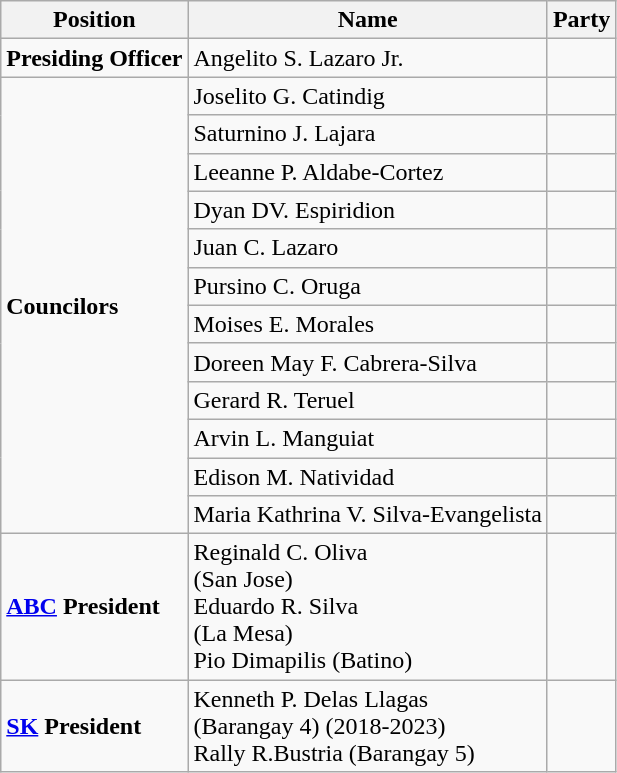<table class=wikitable>
<tr>
<th>Position</th>
<th>Name</th>
<th colspan=2>Party</th>
</tr>
<tr>
<td><strong>Presiding Officer</strong></td>
<td>Angelito S. Lazaro Jr.</td>
<td></td>
</tr>
<tr>
<td rowspan=12><strong>Councilors</strong></td>
<td>Joselito G. Catindig</td>
<td></td>
</tr>
<tr>
<td>Saturnino J. Lajara</td>
<td></td>
</tr>
<tr>
<td>Leeanne P. Aldabe-Cortez</td>
<td></td>
</tr>
<tr>
<td>Dyan DV. Espiridion</td>
<td></td>
</tr>
<tr>
<td>Juan C. Lazaro</td>
<td></td>
</tr>
<tr>
<td>Pursino C. Oruga</td>
<td></td>
</tr>
<tr>
<td>Moises E. Morales</td>
<td></td>
</tr>
<tr>
<td>Doreen May F. Cabrera-Silva</td>
<td></td>
</tr>
<tr>
<td>Gerard R. Teruel</td>
<td></td>
</tr>
<tr>
<td>Arvin L. Manguiat</td>
<td></td>
</tr>
<tr>
<td>Edison M. Natividad</td>
<td></td>
</tr>
<tr>
<td>Maria Kathrina V. Silva-Evangelista</td>
<td></td>
</tr>
<tr>
<td><strong><a href='#'>ABC</a> President</strong></td>
<td>Reginald C. Oliva<br>(San Jose) <br>Eduardo R. Silva<br>(La Mesa) <br>Pio Dimapilis (Batino)</td>
<td></td>
</tr>
<tr>
<td><strong><a href='#'>SK</a> President</strong></td>
<td>Kenneth P. Delas Llagas<br>(Barangay 4) (2018-2023)<br>Rally R.Bustria (Barangay 5)</td>
<td></td>
</tr>
</table>
